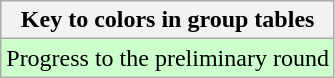<table class="wikitable" border="1">
<tr>
<th>Key to colors in group tables</th>
</tr>
<tr style="background:#cfc;">
<td>Progress to the preliminary round</td>
</tr>
</table>
